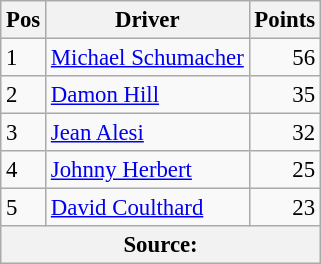<table class="wikitable" style="font-size: 95%;">
<tr>
<th>Pos</th>
<th>Driver</th>
<th>Points</th>
</tr>
<tr>
<td>1</td>
<td> <a href='#'>Michael Schumacher</a></td>
<td align="right">56</td>
</tr>
<tr>
<td>2</td>
<td> <a href='#'>Damon Hill</a></td>
<td align="right">35</td>
</tr>
<tr>
<td>3</td>
<td> <a href='#'>Jean Alesi</a></td>
<td align="right">32</td>
</tr>
<tr>
<td>4</td>
<td> <a href='#'>Johnny Herbert</a></td>
<td align="right">25</td>
</tr>
<tr>
<td>5</td>
<td> <a href='#'>David Coulthard</a></td>
<td align="right">23</td>
</tr>
<tr>
<th colspan=4>Source: </th>
</tr>
</table>
